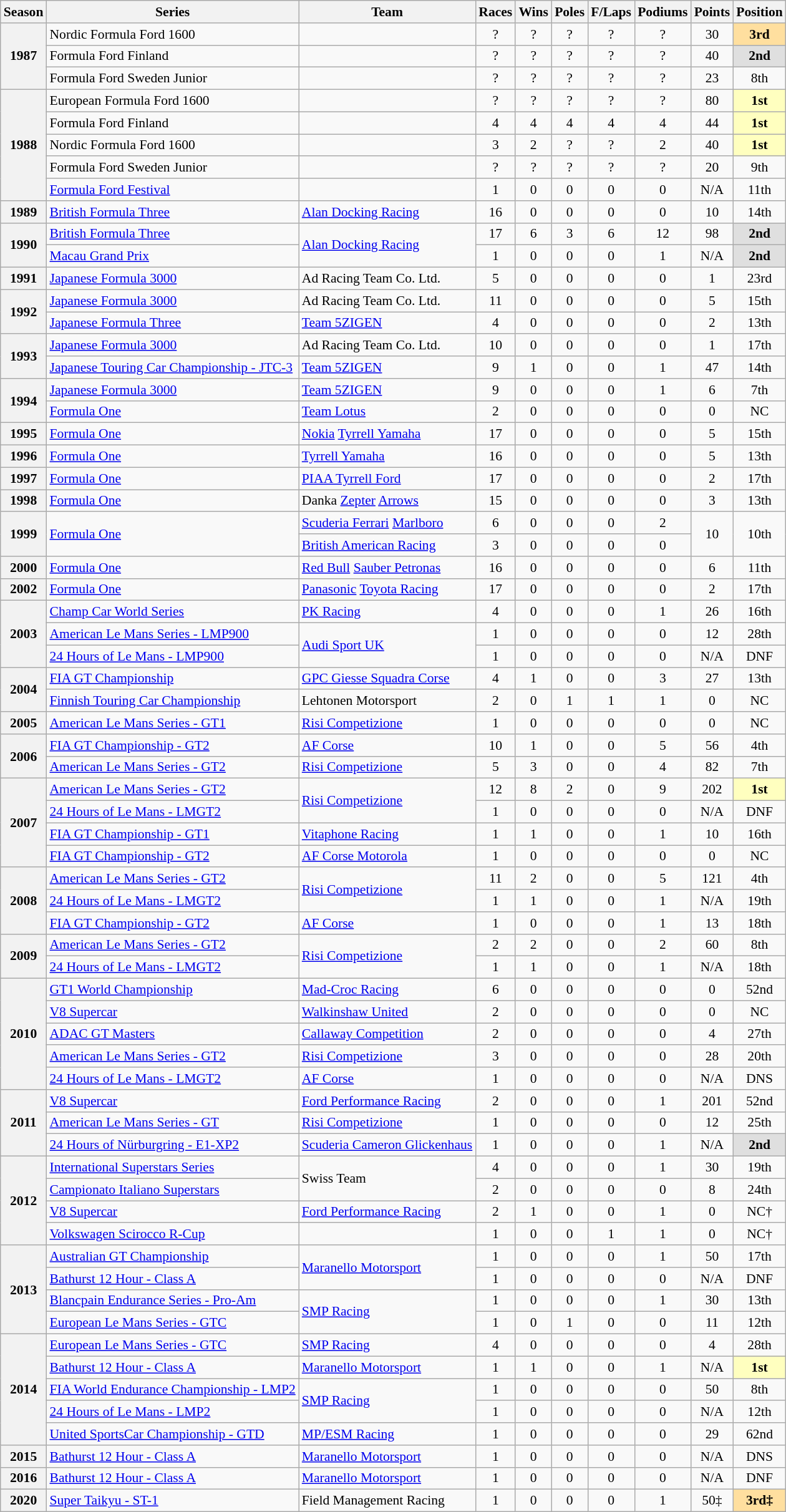<table class="wikitable" style="font-size: 90%; text-align:center">
<tr>
<th>Season</th>
<th>Series</th>
<th>Team</th>
<th>Races</th>
<th>Wins</th>
<th>Poles</th>
<th>F/Laps</th>
<th>Podiums</th>
<th>Points</th>
<th>Position</th>
</tr>
<tr>
<th rowspan=3>1987</th>
<td align=left>Nordic Formula Ford 1600</td>
<td align=left></td>
<td>?</td>
<td>?</td>
<td>?</td>
<td>?</td>
<td>?</td>
<td>30</td>
<td style="background:#FFDF9F"><strong>3rd</strong></td>
</tr>
<tr>
<td align=left>Formula Ford Finland</td>
<td align=left></td>
<td>?</td>
<td>?</td>
<td>?</td>
<td>?</td>
<td>?</td>
<td>40</td>
<td style="background:#DFDFDF"><strong>2nd</strong></td>
</tr>
<tr>
<td align=left>Formula Ford Sweden Junior</td>
<td align=left></td>
<td>?</td>
<td>?</td>
<td>?</td>
<td>?</td>
<td>?</td>
<td>23</td>
<td>8th</td>
</tr>
<tr>
<th rowspan=5>1988</th>
<td align=left>European Formula Ford 1600</td>
<td align=left></td>
<td>?</td>
<td>?</td>
<td>?</td>
<td>?</td>
<td>?</td>
<td>80</td>
<td style="background:#FFFFBF"><strong>1st</strong></td>
</tr>
<tr>
<td align=left>Formula Ford Finland</td>
<td align=left></td>
<td>4</td>
<td>4</td>
<td>4</td>
<td>4</td>
<td>4</td>
<td>44</td>
<td style="background:#FFFFBF"><strong>1st</strong></td>
</tr>
<tr>
<td align=left>Nordic Formula Ford 1600</td>
<td align=left></td>
<td>3</td>
<td>2</td>
<td>?</td>
<td>?</td>
<td>2</td>
<td>40</td>
<td style="background:#FFFFBF"><strong>1st</strong></td>
</tr>
<tr>
<td align=left>Formula Ford Sweden Junior</td>
<td align=left></td>
<td>?</td>
<td>?</td>
<td>?</td>
<td>?</td>
<td>?</td>
<td>20</td>
<td>9th</td>
</tr>
<tr>
<td align=left><a href='#'>Formula Ford Festival</a></td>
<td align=left></td>
<td>1</td>
<td>0</td>
<td>0</td>
<td>0</td>
<td>0</td>
<td>N/A</td>
<td>11th</td>
</tr>
<tr>
<th>1989</th>
<td align=left><a href='#'>British Formula Three</a></td>
<td align=left><a href='#'>Alan Docking Racing</a></td>
<td>16</td>
<td>0</td>
<td>0</td>
<td>0</td>
<td>0</td>
<td>10</td>
<td>14th</td>
</tr>
<tr>
<th rowspan=2>1990</th>
<td align=left><a href='#'>British Formula Three</a></td>
<td rowspan="2" style="text-align:left"><a href='#'>Alan Docking Racing</a></td>
<td>17</td>
<td>6</td>
<td>3</td>
<td>6</td>
<td>12</td>
<td>98</td>
<td style="background:#DFDFDF"><strong>2nd</strong></td>
</tr>
<tr>
<td align=left><a href='#'>Macau Grand Prix</a></td>
<td>1</td>
<td>0</td>
<td>0</td>
<td>0</td>
<td>1</td>
<td>N/A</td>
<td style="background:#DFDFDF"><strong>2nd</strong></td>
</tr>
<tr>
<th>1991</th>
<td align=left><a href='#'>Japanese Formula 3000</a></td>
<td align=left>Ad Racing Team Co. Ltd.</td>
<td>5</td>
<td>0</td>
<td>0</td>
<td>0</td>
<td>0</td>
<td>1</td>
<td>23rd</td>
</tr>
<tr>
<th rowspan=2>1992</th>
<td align=left><a href='#'>Japanese Formula 3000</a></td>
<td align=left>Ad Racing Team Co. Ltd.</td>
<td>11</td>
<td>0</td>
<td>0</td>
<td>0</td>
<td>0</td>
<td>5</td>
<td>15th</td>
</tr>
<tr>
<td align=left><a href='#'>Japanese Formula Three</a></td>
<td align=left><a href='#'>Team 5ZIGEN</a></td>
<td>4</td>
<td>0</td>
<td>0</td>
<td>0</td>
<td>0</td>
<td>2</td>
<td>13th</td>
</tr>
<tr>
<th rowspan=2>1993</th>
<td align=left><a href='#'>Japanese Formula 3000</a></td>
<td align=left>Ad Racing Team Co. Ltd.</td>
<td>10</td>
<td>0</td>
<td>0</td>
<td>0</td>
<td>0</td>
<td>1</td>
<td>17th</td>
</tr>
<tr>
<td align=left nowrap><a href='#'>Japanese Touring Car Championship - JTC-3</a></td>
<td align=left><a href='#'>Team 5ZIGEN</a></td>
<td>9</td>
<td>1</td>
<td>0</td>
<td>0</td>
<td>1</td>
<td>47</td>
<td>14th</td>
</tr>
<tr>
<th rowspan=2>1994</th>
<td align=left><a href='#'>Japanese Formula 3000</a></td>
<td align=left><a href='#'>Team 5ZIGEN</a></td>
<td>9</td>
<td>0</td>
<td>0</td>
<td>0</td>
<td>1</td>
<td>6</td>
<td>7th</td>
</tr>
<tr>
<td align=left><a href='#'>Formula One</a></td>
<td align=left><a href='#'>Team Lotus</a></td>
<td>2</td>
<td>0</td>
<td>0</td>
<td>0</td>
<td>0</td>
<td>0</td>
<td>NC</td>
</tr>
<tr>
<th>1995</th>
<td align=left><a href='#'>Formula One</a></td>
<td align=left><a href='#'>Nokia</a> <a href='#'>Tyrrell Yamaha</a></td>
<td>17</td>
<td>0</td>
<td>0</td>
<td>0</td>
<td>0</td>
<td>5</td>
<td>15th</td>
</tr>
<tr>
<th>1996</th>
<td align=left><a href='#'>Formula One</a></td>
<td align=left><a href='#'>Tyrrell Yamaha</a></td>
<td>16</td>
<td>0</td>
<td>0</td>
<td>0</td>
<td>0</td>
<td>5</td>
<td>13th</td>
</tr>
<tr>
<th>1997</th>
<td align=left><a href='#'>Formula One</a></td>
<td align=left><a href='#'>PIAA Tyrrell Ford</a></td>
<td>17</td>
<td>0</td>
<td>0</td>
<td>0</td>
<td>0</td>
<td>2</td>
<td>17th</td>
</tr>
<tr>
<th>1998</th>
<td align=left><a href='#'>Formula One</a></td>
<td align=left>Danka <a href='#'>Zepter</a> <a href='#'>Arrows</a></td>
<td>15</td>
<td>0</td>
<td>0</td>
<td>0</td>
<td>0</td>
<td>3</td>
<td>13th</td>
</tr>
<tr>
<th rowspan=2>1999</th>
<td rowspan="2" style="text-align:left"><a href='#'>Formula One</a></td>
<td align=left><a href='#'>Scuderia Ferrari</a> <a href='#'>Marlboro</a></td>
<td>6</td>
<td>0</td>
<td>0</td>
<td>0</td>
<td>2</td>
<td rowspan=2>10</td>
<td rowspan=2>10th</td>
</tr>
<tr>
<td align=left><a href='#'>British American Racing</a></td>
<td>3</td>
<td>0</td>
<td>0</td>
<td>0</td>
<td>0</td>
</tr>
<tr>
<th>2000</th>
<td align=left><a href='#'>Formula One</a></td>
<td align=left><a href='#'>Red Bull</a> <a href='#'>Sauber Petronas</a></td>
<td>16</td>
<td>0</td>
<td>0</td>
<td>0</td>
<td>0</td>
<td>6</td>
<td>11th</td>
</tr>
<tr>
<th>2002</th>
<td align=left><a href='#'>Formula One</a></td>
<td align=left><a href='#'>Panasonic</a> <a href='#'>Toyota Racing</a></td>
<td>17</td>
<td>0</td>
<td>0</td>
<td>0</td>
<td>0</td>
<td>2</td>
<td>17th</td>
</tr>
<tr>
<th rowspan=3>2003</th>
<td align=left><a href='#'>Champ Car World Series</a></td>
<td align=left><a href='#'>PK Racing</a></td>
<td>4</td>
<td>0</td>
<td>0</td>
<td>0</td>
<td>1</td>
<td>26</td>
<td>16th</td>
</tr>
<tr>
<td align=left><a href='#'>American Le Mans Series - LMP900</a></td>
<td rowspan="2" style="text-align:left"><a href='#'>Audi Sport UK</a></td>
<td>1</td>
<td>0</td>
<td>0</td>
<td>0</td>
<td>0</td>
<td>12</td>
<td>28th</td>
</tr>
<tr>
<td align=left><a href='#'>24 Hours of Le Mans - LMP900</a></td>
<td>1</td>
<td>0</td>
<td>0</td>
<td>0</td>
<td>0</td>
<td>N/A</td>
<td>DNF</td>
</tr>
<tr>
<th rowspan=2>2004</th>
<td align=left><a href='#'>FIA GT Championship</a></td>
<td align=left><a href='#'>GPC Giesse Squadra Corse</a></td>
<td>4</td>
<td>1</td>
<td>0</td>
<td>0</td>
<td>3</td>
<td>27</td>
<td>13th</td>
</tr>
<tr>
<td align=left><a href='#'>Finnish Touring Car Championship</a></td>
<td align=left>Lehtonen Motorsport</td>
<td>2</td>
<td>0</td>
<td>1</td>
<td>1</td>
<td>1</td>
<td>0</td>
<td>NC</td>
</tr>
<tr>
<th>2005</th>
<td align=left><a href='#'>American Le Mans Series - GT1</a></td>
<td align=left><a href='#'>Risi Competizione</a></td>
<td>1</td>
<td>0</td>
<td>0</td>
<td>0</td>
<td>0</td>
<td>0</td>
<td>NC</td>
</tr>
<tr>
<th rowspan=2>2006</th>
<td align=left><a href='#'>FIA GT Championship - GT2</a></td>
<td align=left><a href='#'>AF Corse</a></td>
<td>10</td>
<td>1</td>
<td>0</td>
<td>0</td>
<td>5</td>
<td>56</td>
<td>4th</td>
</tr>
<tr>
<td align=left><a href='#'>American Le Mans Series - GT2</a></td>
<td align=left><a href='#'>Risi Competizione</a></td>
<td>5</td>
<td>3</td>
<td>0</td>
<td>0</td>
<td>4</td>
<td>82</td>
<td>7th</td>
</tr>
<tr>
<th rowspan=4>2007</th>
<td align=left><a href='#'>American Le Mans Series - GT2</a></td>
<td rowspan="2" style="text-align:left"><a href='#'>Risi Competizione</a></td>
<td>12</td>
<td>8</td>
<td>2</td>
<td>0</td>
<td>9</td>
<td>202</td>
<td style="background:#FFFFBF"><strong>1st</strong></td>
</tr>
<tr>
<td align=left><a href='#'>24 Hours of Le Mans - LMGT2</a></td>
<td>1</td>
<td>0</td>
<td>0</td>
<td>0</td>
<td>0</td>
<td>N/A</td>
<td>DNF</td>
</tr>
<tr>
<td align=left><a href='#'>FIA GT Championship - GT1</a></td>
<td align=left><a href='#'>Vitaphone Racing</a></td>
<td>1</td>
<td>1</td>
<td>0</td>
<td>0</td>
<td>1</td>
<td>10</td>
<td>16th</td>
</tr>
<tr>
<td align=left><a href='#'>FIA GT Championship - GT2</a></td>
<td align=left><a href='#'>AF Corse Motorola</a></td>
<td>1</td>
<td>0</td>
<td>0</td>
<td>0</td>
<td>0</td>
<td>0</td>
<td>NC</td>
</tr>
<tr>
<th rowspan=3>2008</th>
<td align=left><a href='#'>American Le Mans Series - GT2</a></td>
<td rowspan="2" style="text-align:left"><a href='#'>Risi Competizione</a></td>
<td>11</td>
<td>2</td>
<td>0</td>
<td>0</td>
<td>5</td>
<td>121</td>
<td>4th</td>
</tr>
<tr>
<td align=left><a href='#'>24 Hours of Le Mans - LMGT2</a></td>
<td>1</td>
<td>1</td>
<td>0</td>
<td>0</td>
<td>1</td>
<td>N/A</td>
<td>19th</td>
</tr>
<tr>
<td align=left><a href='#'>FIA GT Championship - GT2</a></td>
<td align=left><a href='#'>AF Corse</a></td>
<td>1</td>
<td>0</td>
<td>0</td>
<td>0</td>
<td>1</td>
<td>13</td>
<td>18th</td>
</tr>
<tr>
<th rowspan=2>2009</th>
<td align=left><a href='#'>American Le Mans Series - GT2</a></td>
<td rowspan="2" style="text-align:left"><a href='#'>Risi Competizione</a></td>
<td>2</td>
<td>2</td>
<td>0</td>
<td>0</td>
<td>2</td>
<td>60</td>
<td>8th</td>
</tr>
<tr>
<td align=left><a href='#'>24 Hours of Le Mans - LMGT2</a></td>
<td>1</td>
<td>1</td>
<td>0</td>
<td>0</td>
<td>1</td>
<td>N/A</td>
<td>18th</td>
</tr>
<tr>
<th rowspan=5>2010</th>
<td align=left><a href='#'>GT1 World Championship</a></td>
<td align=left><a href='#'>Mad-Croc Racing</a></td>
<td>6</td>
<td>0</td>
<td>0</td>
<td>0</td>
<td>0</td>
<td>0</td>
<td>52nd</td>
</tr>
<tr>
<td align=left><a href='#'>V8 Supercar</a></td>
<td align=left><a href='#'>Walkinshaw United</a></td>
<td>2</td>
<td>0</td>
<td>0</td>
<td>0</td>
<td>0</td>
<td>0</td>
<td>NC</td>
</tr>
<tr>
<td align=left><a href='#'>ADAC GT Masters</a></td>
<td align=left><a href='#'>Callaway Competition</a></td>
<td>2</td>
<td>0</td>
<td>0</td>
<td>0</td>
<td>0</td>
<td>4</td>
<td>27th</td>
</tr>
<tr>
<td align=left><a href='#'>American Le Mans Series - GT2</a></td>
<td align=left><a href='#'>Risi Competizione</a></td>
<td>3</td>
<td>0</td>
<td>0</td>
<td>0</td>
<td>0</td>
<td>28</td>
<td>20th</td>
</tr>
<tr>
<td align=left><a href='#'>24 Hours of Le Mans - LMGT2</a></td>
<td align=left><a href='#'>AF Corse</a></td>
<td>1</td>
<td>0</td>
<td>0</td>
<td>0</td>
<td>0</td>
<td>N/A</td>
<td>DNS</td>
</tr>
<tr>
<th rowspan=3>2011</th>
<td align=left><a href='#'>V8 Supercar</a></td>
<td align=left><a href='#'>Ford Performance Racing</a></td>
<td>2</td>
<td>0</td>
<td>0</td>
<td>0</td>
<td>1</td>
<td>201</td>
<td>52nd</td>
</tr>
<tr>
<td align=left><a href='#'>American Le Mans Series - GT</a></td>
<td align=left><a href='#'>Risi Competizione</a></td>
<td>1</td>
<td>0</td>
<td>0</td>
<td>0</td>
<td>0</td>
<td>12</td>
<td>25th</td>
</tr>
<tr>
<td align=left><a href='#'>24 Hours of Nürburgring - E1-XP2</a></td>
<td align=left nowrap><a href='#'>Scuderia Cameron Glickenhaus</a></td>
<td>1</td>
<td>0</td>
<td>0</td>
<td>0</td>
<td>1</td>
<td>N/A</td>
<td style="background:#DFDFDF"><strong>2nd</strong></td>
</tr>
<tr>
<th rowspan=4>2012</th>
<td align=left><a href='#'>International Superstars Series</a></td>
<td rowspan="2" style="text-align:left">Swiss Team</td>
<td>4</td>
<td>0</td>
<td>0</td>
<td>0</td>
<td>1</td>
<td>30</td>
<td>19th</td>
</tr>
<tr>
<td align=left><a href='#'>Campionato Italiano Superstars</a></td>
<td>2</td>
<td>0</td>
<td>0</td>
<td>0</td>
<td>0</td>
<td>8</td>
<td>24th</td>
</tr>
<tr>
<td align=left><a href='#'>V8 Supercar</a></td>
<td align=left><a href='#'>Ford Performance Racing</a></td>
<td>2</td>
<td>1</td>
<td>0</td>
<td>0</td>
<td>1</td>
<td>0</td>
<td>NC†</td>
</tr>
<tr>
<td align=left><a href='#'>Volkswagen Scirocco R-Cup</a></td>
<td align=left></td>
<td>1</td>
<td>0</td>
<td>0</td>
<td>1</td>
<td>1</td>
<td>0</td>
<td>NC†</td>
</tr>
<tr>
<th rowspan=4>2013</th>
<td align=left><a href='#'>Australian GT Championship</a></td>
<td rowspan="2" style="text-align:left"><a href='#'>Maranello Motorsport</a></td>
<td>1</td>
<td>0</td>
<td>0</td>
<td>0</td>
<td>1</td>
<td>50</td>
<td>17th</td>
</tr>
<tr>
<td align=left><a href='#'>Bathurst 12 Hour - Class A</a></td>
<td>1</td>
<td>0</td>
<td>0</td>
<td>0</td>
<td>0</td>
<td>N/A</td>
<td>DNF</td>
</tr>
<tr>
<td align=left><a href='#'>Blancpain Endurance Series - Pro-Am</a></td>
<td rowspan="2" style="text-align:left"><a href='#'>SMP Racing</a></td>
<td>1</td>
<td>0</td>
<td>0</td>
<td>0</td>
<td>1</td>
<td>30</td>
<td>13th</td>
</tr>
<tr>
<td align=left><a href='#'>European Le Mans Series - GTC</a></td>
<td>1</td>
<td>0</td>
<td>1</td>
<td>0</td>
<td>0</td>
<td>11</td>
<td>12th</td>
</tr>
<tr>
<th rowspan=5>2014</th>
<td align=left><a href='#'>European Le Mans Series - GTC</a></td>
<td align=left><a href='#'>SMP Racing</a></td>
<td>4</td>
<td>0</td>
<td>0</td>
<td>0</td>
<td>0</td>
<td>4</td>
<td>28th</td>
</tr>
<tr>
<td align=left><a href='#'>Bathurst 12 Hour - Class A</a></td>
<td align=left><a href='#'>Maranello Motorsport</a></td>
<td>1</td>
<td>1</td>
<td>0</td>
<td>0</td>
<td>1</td>
<td>N/A</td>
<td style="background:#FFFFBF"><strong>1st</strong></td>
</tr>
<tr>
<td align=left><a href='#'>FIA World Endurance Championship - LMP2</a></td>
<td rowspan="2" style="text-align:left"><a href='#'>SMP Racing</a></td>
<td>1</td>
<td>0</td>
<td>0</td>
<td>0</td>
<td>0</td>
<td>50</td>
<td>8th</td>
</tr>
<tr>
<td align=left><a href='#'>24 Hours of Le Mans - LMP2</a></td>
<td>1</td>
<td>0</td>
<td>0</td>
<td>0</td>
<td>0</td>
<td>N/A</td>
<td>12th</td>
</tr>
<tr>
<td align=left><a href='#'>United SportsCar Championship - GTD</a></td>
<td align=left><a href='#'>MP/ESM Racing</a></td>
<td>1</td>
<td>0</td>
<td>0</td>
<td>0</td>
<td>0</td>
<td>29</td>
<td>62nd</td>
</tr>
<tr>
<th>2015</th>
<td align=left><a href='#'>Bathurst 12 Hour - Class A</a></td>
<td align=left><a href='#'>Maranello Motorsport</a></td>
<td>1</td>
<td>0</td>
<td>0</td>
<td>0</td>
<td>0</td>
<td>N/A</td>
<td>DNS</td>
</tr>
<tr>
<th>2016</th>
<td align=left><a href='#'>Bathurst 12 Hour - Class A</a></td>
<td align=left><a href='#'>Maranello Motorsport</a></td>
<td>1</td>
<td>0</td>
<td>0</td>
<td>0</td>
<td>0</td>
<td>N/A</td>
<td>DNF</td>
</tr>
<tr>
<th>2020</th>
<td align=left><a href='#'>Super Taikyu - ST-1</a></td>
<td align=left>Field Management Racing</td>
<td>1</td>
<td>0</td>
<td>0</td>
<td>0</td>
<td>1</td>
<td>50‡</td>
<td style="background:#FFDF9F"><strong>3rd‡</strong></td>
</tr>
</table>
